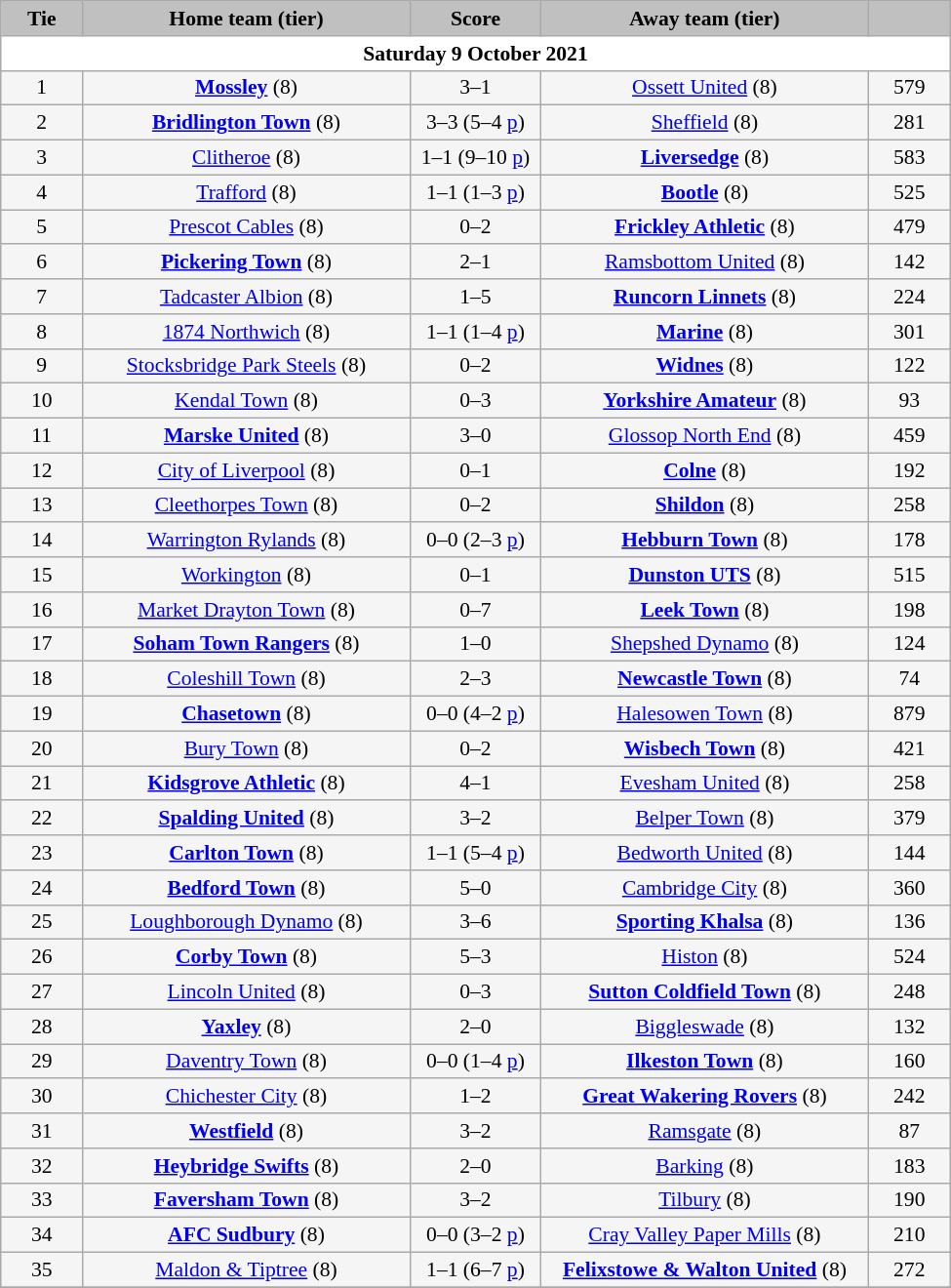<table class="wikitable" style="width: 650px; height:50px; background:WhiteSmoke; text-align:center; font-size:90%">
<tr>
<td scope="col" style="width:  7.50%; background:silver;"><strong>Tie</strong></td>
<td scope="col" style="width: 30.00%; background:silver;"><strong>Home team (tier)</strong></td>
<td scope="col" style="width: 12.00%; background:silver;"><strong>Score</strong></td>
<td scope="col" style="width: 30.00%; background:silver;"><strong>Away team (tier)</strong></td>
<td scope="col" style="width:  7.50%; background:silver;"><strong></strong></td>
</tr>
<tr>
<td colspan="5" style="background:White"><strong>Saturday 9 October 2021</strong></td>
</tr>
<tr>
<td>1</td>
<td><strong><a href='#'>Mossley</a></strong> (8)</td>
<td>3–1</td>
<td><a href='#'>Ossett United</a> (8)</td>
<td>579</td>
</tr>
<tr>
<td>2</td>
<td><strong><a href='#'>Bridlington Town</a></strong> (8)</td>
<td>3–3 (5–4 <a href='#'>p</a>)</td>
<td><a href='#'>Sheffield</a> (8)</td>
<td>281</td>
</tr>
<tr>
<td>3</td>
<td><a href='#'>Clitheroe</a> (8)</td>
<td>1–1 (9–10 <a href='#'>p</a>)</td>
<td><strong><a href='#'>Liversedge</a></strong> (8)</td>
<td>583</td>
</tr>
<tr>
<td>4</td>
<td><a href='#'>Trafford</a> (8)</td>
<td>1–1 (1–3 <a href='#'>p</a>)</td>
<td><strong><a href='#'>Bootle</a></strong> (8)</td>
<td>525</td>
</tr>
<tr>
<td>5</td>
<td><a href='#'>Prescot Cables</a> (8)</td>
<td>0–2</td>
<td><strong><a href='#'>Frickley Athletic</a></strong> (8)</td>
<td>479</td>
</tr>
<tr>
<td>6</td>
<td><strong><a href='#'>Pickering Town</a></strong> (8)</td>
<td>2–1</td>
<td><a href='#'>Ramsbottom United</a> (8)</td>
<td>142</td>
</tr>
<tr>
<td>7</td>
<td><a href='#'>Tadcaster Albion</a> (8)</td>
<td>1–5</td>
<td><strong><a href='#'>Runcorn Linnets</a></strong> (8)</td>
<td>224</td>
</tr>
<tr>
<td>8</td>
<td><a href='#'>1874 Northwich</a>  (8)</td>
<td>1–1 (1–4 <a href='#'>p</a>)</td>
<td><strong><a href='#'>Marine</a></strong> (8)</td>
<td>301</td>
</tr>
<tr>
<td>9</td>
<td><a href='#'>Stocksbridge Park Steels</a> (8)</td>
<td>0–2</td>
<td><strong><a href='#'>Widnes</a></strong> (8)</td>
<td>122</td>
</tr>
<tr>
<td>10</td>
<td><a href='#'>Kendal Town</a> (8)</td>
<td>0–3</td>
<td><strong><a href='#'>Yorkshire Amateur</a></strong> (8)</td>
<td>93</td>
</tr>
<tr>
<td>11</td>
<td><strong><a href='#'>Marske United</a></strong> (8)</td>
<td>3–0</td>
<td><a href='#'>Glossop North End</a> (8)</td>
<td>459</td>
</tr>
<tr>
<td>12</td>
<td><a href='#'>City of Liverpool</a> (8)</td>
<td>0–1</td>
<td><strong><a href='#'>Colne</a></strong> (8)</td>
<td>192</td>
</tr>
<tr>
<td>13</td>
<td><a href='#'>Cleethorpes Town</a> (8)</td>
<td>0–2</td>
<td><strong><a href='#'>Shildon</a></strong> (8)</td>
<td>258</td>
</tr>
<tr>
<td>14</td>
<td><a href='#'>Warrington Rylands</a> (8)</td>
<td>0–0 (2–3 <a href='#'>p</a>)</td>
<td><strong><a href='#'>Hebburn Town</a></strong> (8)</td>
<td>178</td>
</tr>
<tr>
<td>15</td>
<td><a href='#'>Workington</a> (8)</td>
<td>0–1</td>
<td><strong><a href='#'>Dunston UTS</a></strong> (8)</td>
<td>515</td>
</tr>
<tr>
<td>16</td>
<td><a href='#'>Market Drayton Town</a> (8)</td>
<td>0–7</td>
<td><strong><a href='#'>Leek Town</a></strong> (8)</td>
<td>198</td>
</tr>
<tr>
<td>17</td>
<td><strong><a href='#'>Soham Town Rangers</a></strong> (8)</td>
<td>1–0</td>
<td><a href='#'>Shepshed Dynamo</a> (8)</td>
<td>124</td>
</tr>
<tr>
<td>18</td>
<td><a href='#'>Coleshill Town</a> (8)</td>
<td>2–3</td>
<td><strong><a href='#'>Newcastle Town</a></strong> (8)</td>
<td>74</td>
</tr>
<tr>
<td>19</td>
<td><strong><a href='#'>Chasetown</a></strong> (8)</td>
<td>0–0 (4–2 <a href='#'>p</a>)</td>
<td><a href='#'>Halesowen Town</a> (8)</td>
<td>879</td>
</tr>
<tr>
<td>20</td>
<td><a href='#'>Bury Town</a> (8)</td>
<td>0–2</td>
<td><strong><a href='#'>Wisbech Town</a></strong> (8)</td>
<td>421</td>
</tr>
<tr>
<td>21</td>
<td><strong><a href='#'>Kidsgrove Athletic</a></strong> (8)</td>
<td>4–1</td>
<td><a href='#'>Evesham United</a> (8)</td>
<td>258</td>
</tr>
<tr>
<td>22</td>
<td><strong><a href='#'>Spalding United</a></strong> (8)</td>
<td>3–2</td>
<td><a href='#'>Belper Town</a> (8)</td>
<td>379</td>
</tr>
<tr>
<td>23</td>
<td><strong><a href='#'>Carlton Town</a></strong> (8)</td>
<td>1–1 (5–4 <a href='#'>p</a>)</td>
<td><a href='#'>Bedworth United</a> (8)</td>
<td>144</td>
</tr>
<tr>
<td>24</td>
<td><strong><a href='#'>Bedford Town</a></strong> (8)</td>
<td>5–0</td>
<td><a href='#'>Cambridge City</a> (8)</td>
<td>360</td>
</tr>
<tr>
<td>25</td>
<td><a href='#'>Loughborough Dynamo</a> (8)</td>
<td>3–6</td>
<td><strong><a href='#'>Sporting Khalsa</a></strong> (8)</td>
<td>136</td>
</tr>
<tr>
<td>26</td>
<td><strong><a href='#'>Corby Town</a></strong> (8)</td>
<td>5–3</td>
<td><a href='#'>Histon</a> (8)</td>
<td>524</td>
</tr>
<tr>
<td>27</td>
<td><a href='#'>Lincoln United</a> (8)</td>
<td>0–3</td>
<td><strong><a href='#'>Sutton Coldfield Town</a></strong> (8)</td>
<td>248</td>
</tr>
<tr>
<td>28</td>
<td><strong><a href='#'>Yaxley</a></strong> (8)</td>
<td>2–0</td>
<td><a href='#'>Biggleswade</a> (8)</td>
<td>132</td>
</tr>
<tr>
<td>29</td>
<td><a href='#'>Daventry Town</a> (8)</td>
<td>0–0 (1–4 <a href='#'>p</a>)</td>
<td><strong><a href='#'>Ilkeston Town</a></strong> (8)</td>
<td>160</td>
</tr>
<tr>
<td>30</td>
<td><a href='#'>Chichester City</a> (8)</td>
<td>1–2</td>
<td><strong><a href='#'>Great Wakering Rovers</a></strong> (8)</td>
<td>242</td>
</tr>
<tr>
<td>31</td>
<td><strong><a href='#'>Westfield</a></strong> (8)</td>
<td>3–2</td>
<td><a href='#'>Ramsgate</a> (8)</td>
<td>87</td>
</tr>
<tr>
<td>32</td>
<td><strong><a href='#'>Heybridge Swifts</a></strong> (8)</td>
<td>2–0</td>
<td><a href='#'>Barking</a> (8)</td>
<td>183</td>
</tr>
<tr>
<td>33</td>
<td><strong><a href='#'>Faversham Town</a></strong> (8)</td>
<td>3–2</td>
<td><a href='#'>Tilbury</a> (8)</td>
<td>190</td>
</tr>
<tr>
<td>34</td>
<td><strong><a href='#'>AFC Sudbury</a></strong> (8)</td>
<td>0–0 (3–2 <a href='#'>p</a>)</td>
<td><a href='#'>Cray Valley Paper Mills</a> (8)</td>
<td>210</td>
</tr>
<tr>
<td>35</td>
<td><a href='#'>Maldon & Tiptree</a> (8)</td>
<td>1–1 (6–7 <a href='#'>p</a>)</td>
<td><strong><a href='#'>Felixstowe & Walton United</a></strong> (8)</td>
<td>272</td>
</tr>
<tr>
</tr>
</table>
